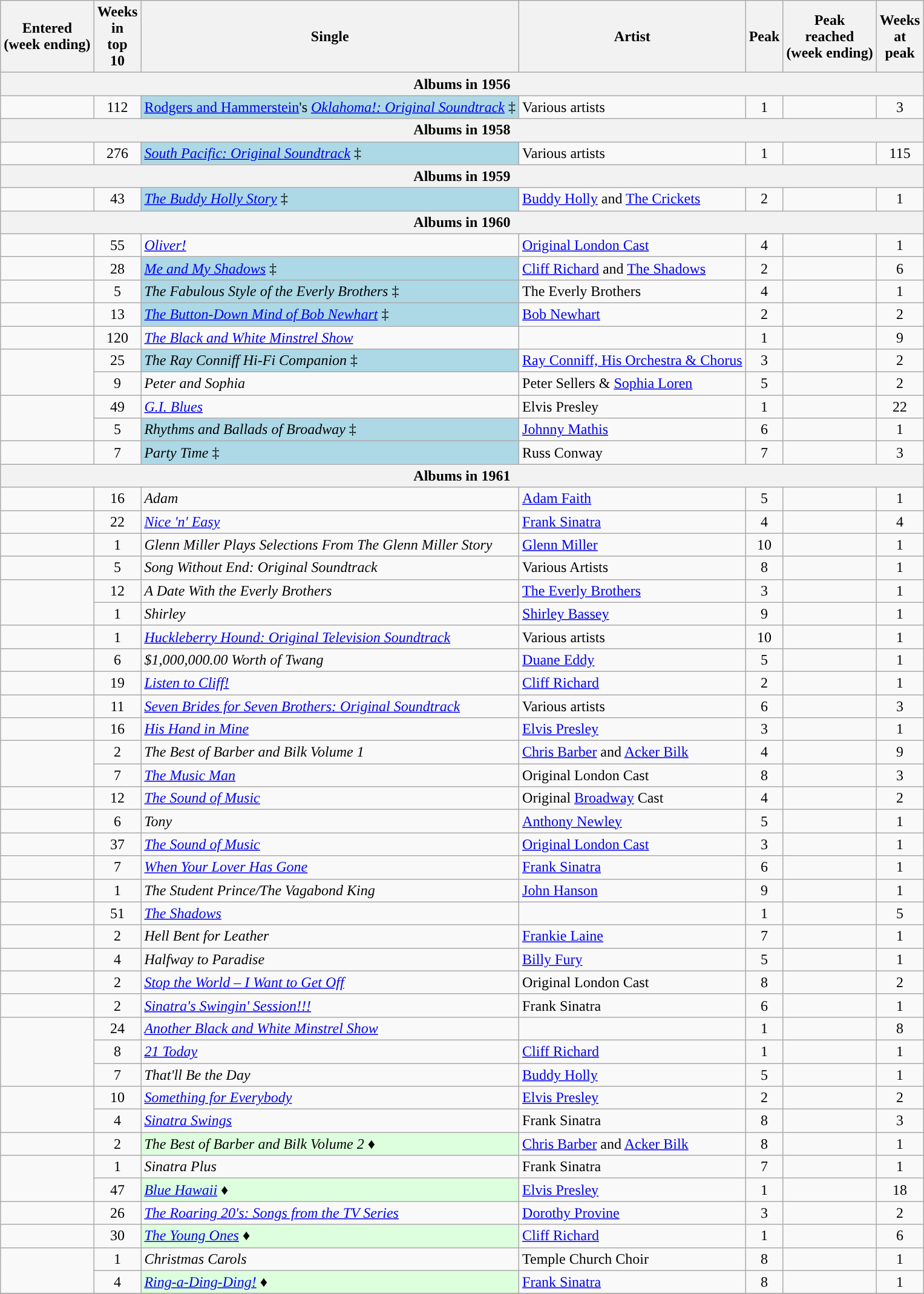<table class="wikitable sortable" style="text-align:center;">
<tr>
<th>Entered <br>(week ending)</th>
<th data-sort-type="number">Weeks<br>in<br>top<br>10</th>
<th>Single</th>
<th>Artist</th>
<th data-sort-type="number">Peak</th>
<th>Peak<br>reached <br>(week ending)</th>
<th data-sort-type="number">Weeks<br>at<br>peak</th>
</tr>
<tr>
<th colspan="7">Albums in 1956</th>
</tr>
<tr>
<td></td>
<td>112</td>
<td align="left" bgcolor=lightblue><a href='#'>Rodgers and Hammerstein</a>'s <em><a href='#'>Oklahoma!: Original Soundtrack</a></em> ‡</td>
<td align="left">Various artists</td>
<td>1</td>
<td></td>
<td>3</td>
</tr>
<tr>
<th colspan="7">Albums in 1958</th>
</tr>
<tr>
<td></td>
<td>276</td>
<td align="left" bgcolor=lightblue><em><a href='#'>South Pacific: Original Soundtrack</a></em> ‡ </td>
<td align="left">Various artists</td>
<td>1</td>
<td></td>
<td>115</td>
</tr>
<tr>
<th colspan="7">Albums in 1959</th>
</tr>
<tr>
<td></td>
<td>43</td>
<td align="left" bgcolor=lightblue><em><a href='#'>The Buddy Holly Story</a></em> ‡ </td>
<td align="left"><a href='#'>Buddy Holly</a> and <a href='#'>The Crickets</a></td>
<td>2</td>
<td></td>
<td>1</td>
</tr>
<tr>
<th colspan="7">Albums in 1960</th>
</tr>
<tr>
<td></td>
<td>55</td>
<td align="left"><em><a href='#'>Oliver!</a></em></td>
<td align="left"><a href='#'>Original London Cast</a></td>
<td>4</td>
<td></td>
<td>1</td>
</tr>
<tr>
<td></td>
<td>28</td>
<td align="left" bgcolor=lightblue><em><a href='#'>Me and My Shadows</a></em> ‡</td>
<td align="left"><a href='#'>Cliff Richard</a> and <a href='#'>The Shadows</a></td>
<td>2</td>
<td></td>
<td>6</td>
</tr>
<tr>
<td></td>
<td>5</td>
<td align="left" bgcolor=lightblue><em>The Fabulous Style of the Everly Brothers</em> ‡</td>
<td align="left">The Everly Brothers</td>
<td>4</td>
<td></td>
<td>1</td>
</tr>
<tr>
<td></td>
<td>13</td>
<td align="left" bgcolor=lightblue><em><a href='#'>The Button-Down Mind of Bob Newhart</a></em> ‡</td>
<td align="left"><a href='#'>Bob Newhart</a></td>
<td>2</td>
<td></td>
<td>2</td>
</tr>
<tr>
<td></td>
<td>120</td>
<td align="left"><em><a href='#'>The Black and White Minstrel Show</a></em></td>
<td align="left"></td>
<td>1</td>
<td></td>
<td>9</td>
</tr>
<tr>
<td rowspan="2"></td>
<td>25</td>
<td align="left" bgcolor=lightblue><em>The Ray Conniff Hi-Fi Companion</em> ‡</td>
<td align="left"><a href='#'>Ray Conniff, His Orchestra & Chorus</a></td>
<td>3</td>
<td></td>
<td>2</td>
</tr>
<tr>
<td>9</td>
<td align="left"><em>Peter and Sophia</em></td>
<td align="left">Peter Sellers & <a href='#'>Sophia Loren</a></td>
<td>5</td>
<td></td>
<td>2</td>
</tr>
<tr>
<td rowspan="2"></td>
<td>49</td>
<td align="left"><em><a href='#'>G.I. Blues</a></em></td>
<td align="left">Elvis Presley</td>
<td>1</td>
<td></td>
<td>22</td>
</tr>
<tr>
<td>5</td>
<td align="left" bgcolor=lightblue><em>Rhythms and Ballads of Broadway</em> ‡</td>
<td align="left"><a href='#'>Johnny Mathis</a></td>
<td>6</td>
<td></td>
<td>1</td>
</tr>
<tr>
<td></td>
<td>7</td>
<td align="left" bgcolor=lightblue><em>Party Time</em> ‡</td>
<td align="left">Russ Conway</td>
<td>7</td>
<td></td>
<td>3</td>
</tr>
<tr>
<th colspan="7">Albums in 1961</th>
</tr>
<tr>
<td></td>
<td>16</td>
<td align="left"><em>Adam</em></td>
<td align="left"><a href='#'>Adam Faith</a></td>
<td>5</td>
<td></td>
<td>1</td>
</tr>
<tr>
<td></td>
<td>22</td>
<td align="left"><em><a href='#'>Nice 'n' Easy</a></em></td>
<td align="left"><a href='#'>Frank Sinatra</a></td>
<td>4</td>
<td></td>
<td>4</td>
</tr>
<tr>
<td></td>
<td>1</td>
<td align="left"><em>Glenn Miller Plays Selections From The Glenn Miller Story</em></td>
<td align="left"><a href='#'>Glenn Miller</a></td>
<td>10</td>
<td></td>
<td>1</td>
</tr>
<tr>
<td></td>
<td>5</td>
<td align="left"><em>Song Without End: Original Soundtrack</em></td>
<td align="left">Various Artists</td>
<td>8</td>
<td></td>
<td>1</td>
</tr>
<tr>
<td rowspan="2"></td>
<td>12</td>
<td align="left"><em>A Date With the Everly Brothers</em></td>
<td align="left"><a href='#'>The Everly Brothers</a></td>
<td>3</td>
<td></td>
<td>1</td>
</tr>
<tr>
<td>1</td>
<td align="left"><em>Shirley</em></td>
<td align="left"><a href='#'>Shirley Bassey</a></td>
<td>9</td>
<td></td>
<td>1</td>
</tr>
<tr>
<td></td>
<td>1</td>
<td align="left"><em><a href='#'>Huckleberry Hound: Original Television Soundtrack</a></em></td>
<td align="left">Various artists</td>
<td>10</td>
<td></td>
<td>1</td>
</tr>
<tr>
<td></td>
<td>6</td>
<td align="left"><em>$1,000,000.00 Worth of Twang</em></td>
<td align="left"><a href='#'>Duane Eddy</a></td>
<td>5</td>
<td></td>
<td>1</td>
</tr>
<tr>
<td></td>
<td>19</td>
<td align="left"><em><a href='#'>Listen to Cliff!</a></em></td>
<td align="left"><a href='#'>Cliff Richard</a></td>
<td>2</td>
<td></td>
<td>1</td>
</tr>
<tr>
<td></td>
<td>11</td>
<td align="left"><em><a href='#'>Seven Brides for Seven Brothers: Original Soundtrack</a></em></td>
<td align="left">Various artists</td>
<td>6</td>
<td></td>
<td>3</td>
</tr>
<tr>
<td></td>
<td>16</td>
<td align="left"><em><a href='#'>His Hand in Mine</a></em></td>
<td align="left"><a href='#'>Elvis Presley</a></td>
<td>3</td>
<td></td>
<td>1</td>
</tr>
<tr>
<td rowspan="2"></td>
<td>2</td>
<td align="left"><em>The Best of Barber and Bilk Volume 1</em></td>
<td align="left"><a href='#'>Chris Barber</a> and <a href='#'>Acker Bilk</a></td>
<td>4</td>
<td></td>
<td>9</td>
</tr>
<tr>
<td>7</td>
<td align="left"><em><a href='#'>The Music Man</a></em></td>
<td align="left">Original London Cast</td>
<td>8</td>
<td></td>
<td>3</td>
</tr>
<tr>
<td></td>
<td>12</td>
<td align="left"><em><a href='#'>The Sound of Music</a></em></td>
<td align="left">Original <a href='#'>Broadway</a> Cast</td>
<td>4</td>
<td></td>
<td>2</td>
</tr>
<tr>
<td></td>
<td>6</td>
<td align="left"><em>Tony</em></td>
<td align="left"><a href='#'>Anthony Newley</a></td>
<td>5</td>
<td></td>
<td>1</td>
</tr>
<tr>
<td></td>
<td>37</td>
<td align="left"><em><a href='#'>The Sound of Music</a></em></td>
<td align="left"><a href='#'>Original London Cast</a></td>
<td>3</td>
<td></td>
<td>1</td>
</tr>
<tr>
<td></td>
<td>7</td>
<td align="left"><em><a href='#'>When Your Lover Has Gone</a></em></td>
<td align="left"><a href='#'>Frank Sinatra</a></td>
<td>6</td>
<td></td>
<td>1</td>
</tr>
<tr>
<td></td>
<td>1</td>
<td align="left"><em>The Student Prince/The Vagabond King</em></td>
<td align="left"><a href='#'>John Hanson</a></td>
<td>9</td>
<td></td>
<td>1</td>
</tr>
<tr>
<td></td>
<td>51</td>
<td align="left"><em><a href='#'>The Shadows</a></em></td>
<td align="left"></td>
<td>1</td>
<td></td>
<td>5</td>
</tr>
<tr>
<td></td>
<td>2</td>
<td align="left"><em>Hell Bent for Leather</em></td>
<td align="left"><a href='#'>Frankie Laine</a></td>
<td>7</td>
<td></td>
<td>1</td>
</tr>
<tr>
<td></td>
<td>4</td>
<td align="left"><em>Halfway to Paradise</em></td>
<td align="left"><a href='#'>Billy Fury</a></td>
<td>5</td>
<td></td>
<td>1</td>
</tr>
<tr>
<td></td>
<td>2</td>
<td align="left"><em><a href='#'>Stop the World – I Want to Get Off</a></em></td>
<td align="left">Original London Cast</td>
<td>8</td>
<td></td>
<td>2</td>
</tr>
<tr>
<td></td>
<td>2</td>
<td align="left"><em><a href='#'>Sinatra's Swingin' Session!!!</a></em></td>
<td align="left">Frank Sinatra</td>
<td>6</td>
<td></td>
<td>1</td>
</tr>
<tr>
<td rowspan="3"></td>
<td>24</td>
<td align="left"><em><a href='#'>Another Black and White Minstrel Show</a></em></td>
<td align="left"></td>
<td>1</td>
<td></td>
<td>8</td>
</tr>
<tr>
<td>8</td>
<td align="left"><em><a href='#'>21 Today</a></em></td>
<td align="left"><a href='#'>Cliff Richard</a></td>
<td>1</td>
<td></td>
<td>1</td>
</tr>
<tr>
<td>7</td>
<td align="left"><em>That'll Be the Day</em></td>
<td align="left"><a href='#'>Buddy Holly</a></td>
<td>5</td>
<td></td>
<td>1</td>
</tr>
<tr>
<td rowspan="2"></td>
<td>10</td>
<td align="left"><em><a href='#'>Something for Everybody</a></em></td>
<td align="left"><a href='#'>Elvis Presley</a></td>
<td>2</td>
<td></td>
<td>2</td>
</tr>
<tr>
<td>4</td>
<td align="left"><em><a href='#'>Sinatra Swings</a></em></td>
<td align="left">Frank Sinatra</td>
<td>8</td>
<td></td>
<td>3</td>
</tr>
<tr>
<td></td>
<td>2</td>
<td align="left" bgcolor=#DDFFDD><em>The Best of Barber and Bilk Volume 2</em> ♦</td>
<td align="left"><a href='#'>Chris Barber</a> and <a href='#'>Acker Bilk</a></td>
<td>8</td>
<td></td>
<td>1</td>
</tr>
<tr>
<td rowspan="2"></td>
<td>1</td>
<td align="left"><em>Sinatra Plus</em></td>
<td align="left">Frank Sinatra</td>
<td>7</td>
<td></td>
<td>1</td>
</tr>
<tr>
<td>47</td>
<td align="left" bgcolor=#DDFFDD><em><a href='#'>Blue Hawaii</a></em> ♦</td>
<td align="left"><a href='#'>Elvis Presley</a></td>
<td>1</td>
<td></td>
<td>18</td>
</tr>
<tr>
<td></td>
<td>26</td>
<td align="left"><em><a href='#'>The Roaring 20's: Songs from the TV Series</a></em></td>
<td align="left"><a href='#'>Dorothy Provine</a></td>
<td>3</td>
<td></td>
<td>2</td>
</tr>
<tr>
<td></td>
<td>30</td>
<td align="left" bgcolor=#DDFFDD><em><a href='#'>The Young Ones</a></em> ♦</td>
<td align="left"><a href='#'>Cliff Richard</a></td>
<td>1</td>
<td></td>
<td>6</td>
</tr>
<tr>
<td rowspan="2"></td>
<td>1</td>
<td align="left"><em>Christmas Carols</em></td>
<td align="left">Temple Church Choir</td>
<td>8</td>
<td></td>
<td>1</td>
</tr>
<tr>
<td>4</td>
<td align="left" bgcolor=#DDFFDD><em><a href='#'>Ring-a-Ding-Ding!</a></em> ♦</td>
<td align="left"><a href='#'>Frank Sinatra</a></td>
<td>8</td>
<td></td>
<td>1</td>
</tr>
<tr>
</tr>
</table>
